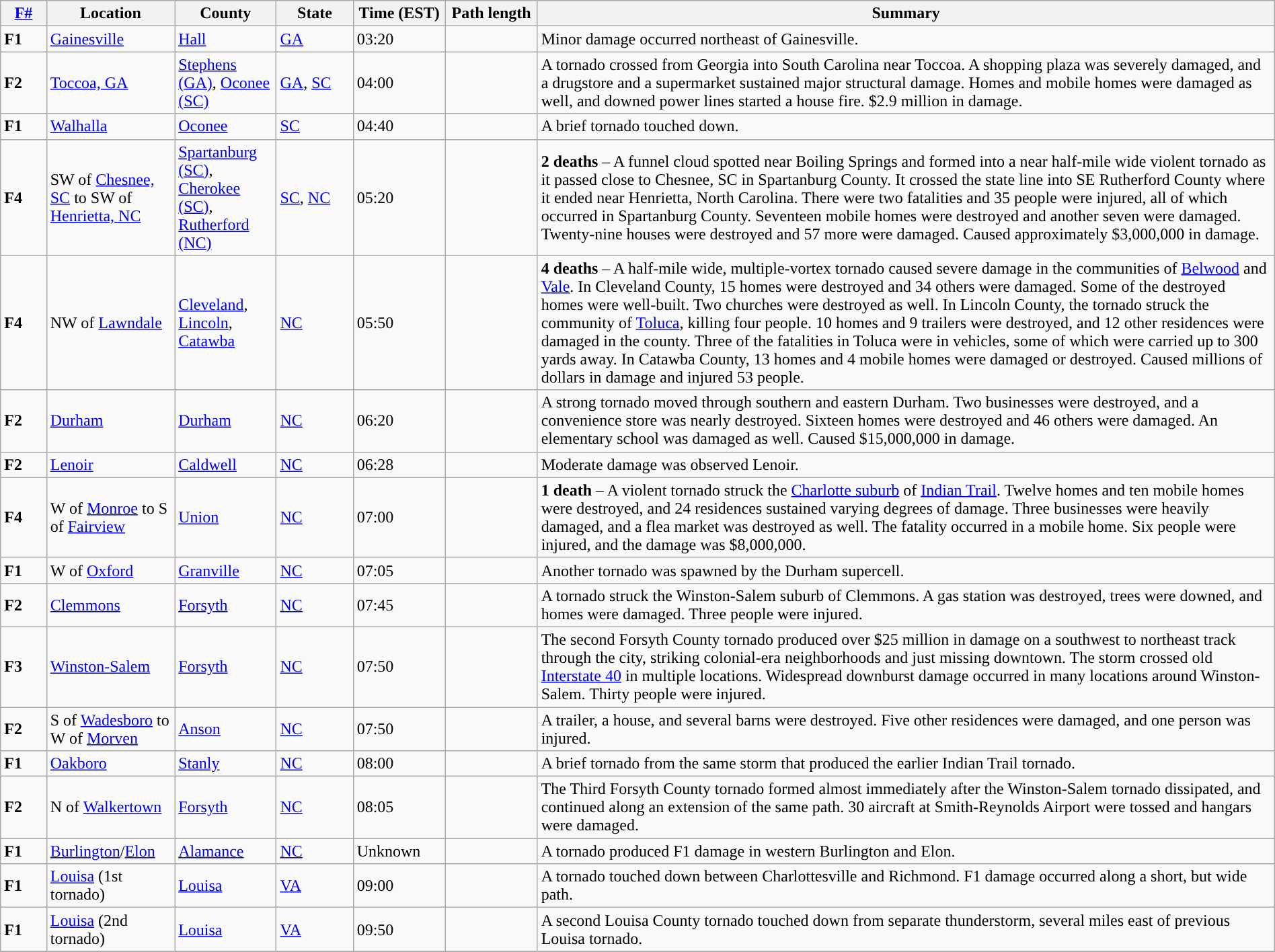<table class="wikitable sortable" style="width:100%;">
<tr>
<th scope="col" width="3%" align="center"><a href='#'>F#</a></th>
<th scope="col" width="6%" align="center" class="unsortable">Location</th>
<th scope="col" width="6%" align="center" class="unsortable">County</th>
<th scope="col" width="5%" align="center">State</th>
<th scope="col" width="6%" align="center" data-sort-type="number">Time (EST)</th>
<th scope="col" width="6%" align="center" data-sort-type="number">Path length</th>
<th scope="col" width="48%" class="unsortable" align="center">Summary</th>
</tr>
<tr>
<td><strong>F1</strong></td>
<td><a href='#'>Gainesville</a></td>
<td><a href='#'>Hall</a></td>
<td><a href='#'>GA</a></td>
<td>03:20</td>
<td></td>
<td>Minor damage occurred northeast of Gainesville.</td>
</tr>
<tr>
<td><strong>F2</strong></td>
<td><a href='#'>Toccoa, GA</a></td>
<td><a href='#'>Stephens (GA)</a>, <a href='#'>Oconee (SC)</a></td>
<td><a href='#'>GA</a>, <a href='#'>SC</a></td>
<td>04:00</td>
<td></td>
<td>A tornado crossed from Georgia into South Carolina near Toccoa. A shopping plaza was severely damaged, and a drugstore and a supermarket sustained major structural damage. Homes and mobile homes were damaged as well, and downed power lines started a house fire. $2.9 million in damage.</td>
</tr>
<tr>
<td><strong>F1</strong></td>
<td><a href='#'>Walhalla</a></td>
<td><a href='#'>Oconee</a></td>
<td><a href='#'>SC</a></td>
<td>04:40</td>
<td></td>
<td>A brief tornado touched down.</td>
</tr>
<tr>
<td><strong>F4</strong></td>
<td>SW of <a href='#'>Chesnee, SC</a> to SW of <a href='#'>Henrietta, NC</a></td>
<td><a href='#'>Spartanburg (SC)</a>, <a href='#'>Cherokee (SC)</a>, <a href='#'>Rutherford (NC)</a></td>
<td><a href='#'>SC</a>, <a href='#'>NC</a></td>
<td>05:20</td>
<td></td>
<td><strong>2 deaths</strong> – A funnel cloud spotted near Boiling Springs and formed into a near half-mile wide violent tornado as it passed close to Chesnee, SC in Spartanburg County. It crossed the state line into SE Rutherford County where it ended near Henrietta, North Carolina.  There were two fatalities and 35 people were injured, all of which occurred in Spartanburg County.  Seventeen mobile homes were destroyed and another seven were damaged. Twenty-nine houses were destroyed and 57 more were damaged. Caused approximately $3,000,000 in damage.</td>
</tr>
<tr>
<td><strong>F4</strong></td>
<td>NW of <a href='#'>Lawndale</a></td>
<td><a href='#'>Cleveland</a>, <a href='#'>Lincoln</a>, <a href='#'>Catawba</a></td>
<td><a href='#'>NC</a></td>
<td>05:50</td>
<td></td>
<td><strong>4 deaths</strong> – A half-mile wide, multiple-vortex tornado caused severe damage in the communities of <a href='#'>Belwood</a> and <a href='#'>Vale</a>. In Cleveland County, 15 homes were destroyed and 34 others were damaged. Some of the destroyed homes were well-built. Two churches were destroyed as well. In Lincoln County, the tornado struck the community of <a href='#'>Toluca</a>, killing four people. 10 homes and 9 trailers were destroyed, and 12 other residences were damaged in the county. Three of the fatalities in Toluca were in vehicles, some of which were carried up to 300 yards away. In Catawba County, 13 homes and 4 mobile homes were damaged or destroyed. Caused millions of dollars in damage and injured 53 people.</td>
</tr>
<tr>
<td><strong>F2</strong></td>
<td><a href='#'>Durham</a></td>
<td><a href='#'>Durham</a></td>
<td><a href='#'>NC</a></td>
<td>06:20</td>
<td></td>
<td>A strong tornado moved through southern and eastern Durham. Two businesses were destroyed, and a convenience store was nearly destroyed. Sixteen homes were destroyed and 46 others were damaged. An elementary school was damaged as well. Caused $15,000,000 in damage.</td>
</tr>
<tr>
<td><strong>F2</strong></td>
<td><a href='#'>Lenoir</a></td>
<td><a href='#'>Caldwell</a></td>
<td><a href='#'>NC</a></td>
<td>06:28</td>
<td></td>
<td>Moderate damage was observed Lenoir.</td>
</tr>
<tr>
<td><strong>F4</strong></td>
<td>W of <a href='#'>Monroe</a> to S of <a href='#'>Fairview</a></td>
<td><a href='#'>Union</a></td>
<td><a href='#'>NC</a></td>
<td>07:00</td>
<td></td>
<td><strong>1 death</strong> – A violent tornado struck the <a href='#'>Charlotte suburb</a> of <a href='#'>Indian Trail</a>. Twelve homes and ten mobile homes were destroyed, and 24 residences sustained varying degrees of damage. Three businesses were heavily damaged, and a flea market was destroyed as well. The fatality occurred in a mobile home. Six people were injured, and the damage was $8,000,000.</td>
</tr>
<tr>
<td><strong>F1</strong></td>
<td>W of <a href='#'>Oxford</a></td>
<td><a href='#'>Granville</a></td>
<td><a href='#'>NC</a></td>
<td>07:05</td>
<td></td>
<td>Another tornado was spawned by the Durham supercell.</td>
</tr>
<tr>
<td><strong>F2</strong></td>
<td><a href='#'>Clemmons</a></td>
<td><a href='#'>Forsyth</a></td>
<td><a href='#'>NC</a></td>
<td>07:45</td>
<td></td>
<td>A tornado struck the Winston-Salem suburb of Clemmons. A gas station was destroyed, trees were downed, and homes were damaged. Three people were injured.</td>
</tr>
<tr>
<td><strong>F3</strong></td>
<td><a href='#'>Winston-Salem</a></td>
<td><a href='#'>Forsyth</a></td>
<td><a href='#'>NC</a></td>
<td>07:50</td>
<td></td>
<td>The second Forsyth County tornado produced over $25 million in damage on a southwest to northeast track through the city, striking colonial-era neighborhoods and just missing downtown. The storm crossed old <a href='#'>Interstate 40</a> in multiple locations. Widespread downburst damage occurred in many locations around Winston-Salem. Thirty people were injured.</td>
</tr>
<tr>
<td><strong>F2</strong></td>
<td>S of <a href='#'>Wadesboro</a> to W of <a href='#'>Morven</a></td>
<td><a href='#'>Anson</a></td>
<td><a href='#'>NC</a></td>
<td>07:50</td>
<td></td>
<td>A trailer, a house, and several barns were destroyed. Five other residences were damaged, and one person was injured.</td>
</tr>
<tr>
<td><strong>F1</strong></td>
<td><a href='#'>Oakboro</a></td>
<td><a href='#'>Stanly</a></td>
<td><a href='#'>NC</a></td>
<td>08:00</td>
<td></td>
<td>A brief tornado from the same storm that produced the earlier Indian Trail tornado.</td>
</tr>
<tr>
<td><strong>F2</strong></td>
<td>N of <a href='#'>Walkertown</a></td>
<td><a href='#'>Forsyth</a></td>
<td><a href='#'>NC</a></td>
<td>08:05</td>
<td></td>
<td>The Third Forsyth County tornado formed almost immediately after the Winston-Salem tornado dissipated, and continued along an extension of the same path. 30 aircraft at Smith-Reynolds Airport were tossed and hangars were damaged.</td>
</tr>
<tr>
<td><strong>F1</strong></td>
<td><a href='#'>Burlington</a>/<a href='#'>Elon</a></td>
<td><a href='#'>Alamance</a></td>
<td><a href='#'>NC</a></td>
<td>Unknown</td>
<td></td>
<td>A tornado produced F1 damage in western Burlington and Elon.</td>
</tr>
<tr>
<td><strong>F1</strong></td>
<td><a href='#'>Louisa</a> (1st tornado)</td>
<td><a href='#'>Louisa</a></td>
<td><a href='#'>VA</a></td>
<td>09:00</td>
<td></td>
<td>A tornado touched down between Charlottesville and Richmond. F1 damage occurred along a short, but wide path.</td>
</tr>
<tr>
<td><strong>F1</strong></td>
<td><a href='#'>Louisa</a> (2nd tornado)</td>
<td><a href='#'>Louisa</a></td>
<td><a href='#'>VA</a></td>
<td>09:50</td>
<td></td>
<td>A second Louisa County tornado touched down from separate thunderstorm, several miles east of previous Louisa tornado.</td>
</tr>
<tr>
</tr>
</table>
